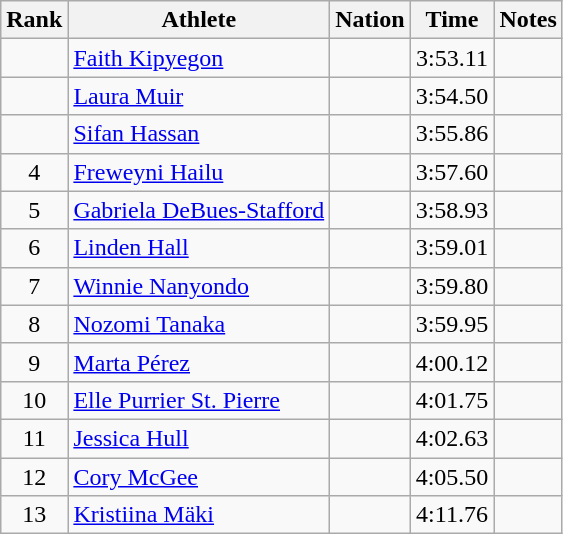<table class="wikitable sortable" style="text-align:center">
<tr>
<th>Rank</th>
<th>Athlete</th>
<th>Nation</th>
<th>Time</th>
<th>Notes</th>
</tr>
<tr>
<td></td>
<td align="left"><a href='#'>Faith Kipyegon</a></td>
<td align="left"></td>
<td>3:53.11</td>
<td></td>
</tr>
<tr>
<td></td>
<td align="left"><a href='#'>Laura Muir</a></td>
<td align="left"></td>
<td>3:54.50</td>
<td></td>
</tr>
<tr>
<td></td>
<td align="left"><a href='#'>Sifan Hassan</a></td>
<td align=left></td>
<td>3:55.86</td>
<td></td>
</tr>
<tr>
<td>4</td>
<td align="left"><a href='#'>Freweyni Hailu</a></td>
<td align="left"></td>
<td>3:57.60</td>
<td></td>
</tr>
<tr>
<td>5</td>
<td align="left"><a href='#'>Gabriela DeBues-Stafford</a></td>
<td align="left"></td>
<td>3:58.93</td>
<td></td>
</tr>
<tr>
<td>6</td>
<td align="left"><a href='#'>Linden Hall</a></td>
<td align="left"></td>
<td>3:59.01</td>
<td></td>
</tr>
<tr>
<td>7</td>
<td align="left"><a href='#'>Winnie Nanyondo</a></td>
<td align="left"></td>
<td>3:59.80</td>
<td></td>
</tr>
<tr>
<td>8</td>
<td align="left"><a href='#'>Nozomi Tanaka</a></td>
<td align="left"></td>
<td>3:59.95</td>
<td></td>
</tr>
<tr>
<td>9</td>
<td align="left"><a href='#'>Marta Pérez</a></td>
<td align="left"></td>
<td>4:00.12</td>
<td></td>
</tr>
<tr>
<td>10</td>
<td align="left"><a href='#'>Elle Purrier St. Pierre</a></td>
<td align="left"></td>
<td>4:01.75</td>
<td></td>
</tr>
<tr>
<td>11</td>
<td align="left"><a href='#'>Jessica Hull</a></td>
<td align="left"></td>
<td>4:02.63</td>
<td></td>
</tr>
<tr>
<td>12</td>
<td align="left"><a href='#'>Cory McGee</a></td>
<td align="left"></td>
<td>4:05.50</td>
<td></td>
</tr>
<tr>
<td>13</td>
<td align="left"><a href='#'>Kristiina Mäki</a></td>
<td align="left"></td>
<td>4:11.76</td>
<td></td>
</tr>
</table>
